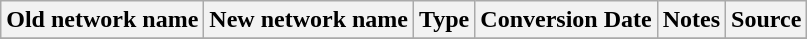<table class="wikitable">
<tr>
<th>Old network name</th>
<th>New network name</th>
<th>Type</th>
<th>Conversion Date</th>
<th>Notes</th>
<th>Source</th>
</tr>
<tr>
</tr>
</table>
